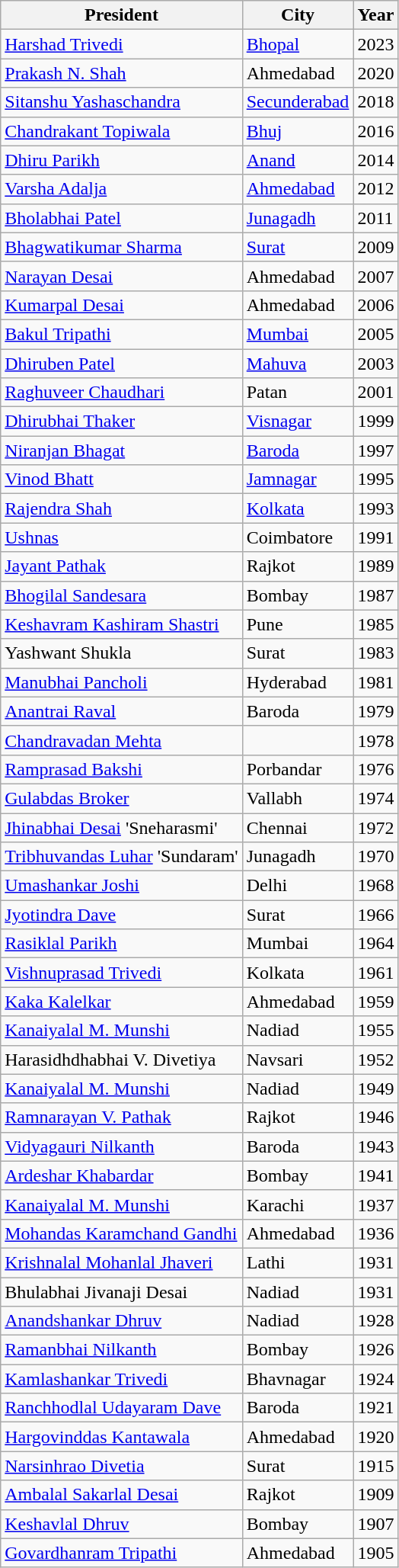<table class="wikitable sortable">
<tr>
<th>President</th>
<th>City</th>
<th>Year</th>
</tr>
<tr>
<td><a href='#'>Harshad Trivedi</a></td>
<td><a href='#'>Bhopal</a></td>
<td>2023</td>
</tr>
<tr>
<td><a href='#'>Prakash N. Shah</a></td>
<td>Ahmedabad</td>
<td>2020</td>
</tr>
<tr>
<td><a href='#'>Sitanshu Yashaschandra</a></td>
<td><a href='#'>Secunderabad</a></td>
<td>2018</td>
</tr>
<tr>
<td><a href='#'>Chandrakant Topiwala</a></td>
<td><a href='#'>Bhuj</a></td>
<td>2016</td>
</tr>
<tr>
<td><a href='#'>Dhiru Parikh</a></td>
<td><a href='#'>Anand</a></td>
<td>2014</td>
</tr>
<tr>
<td><a href='#'>Varsha Adalja</a></td>
<td><a href='#'>Ahmedabad</a></td>
<td>2012</td>
</tr>
<tr>
<td><a href='#'>Bholabhai Patel</a></td>
<td><a href='#'>Junagadh</a></td>
<td>2011</td>
</tr>
<tr>
<td><a href='#'>Bhagwatikumar Sharma</a></td>
<td><a href='#'>Surat</a></td>
<td>2009</td>
</tr>
<tr>
<td><a href='#'>Narayan Desai</a></td>
<td>Ahmedabad</td>
<td>2007</td>
</tr>
<tr>
<td><a href='#'>Kumarpal Desai</a></td>
<td>Ahmedabad</td>
<td>2006</td>
</tr>
<tr>
<td><a href='#'>Bakul Tripathi</a></td>
<td><a href='#'>Mumbai</a></td>
<td>2005</td>
</tr>
<tr>
<td><a href='#'>Dhiruben Patel</a></td>
<td><a href='#'>Mahuva</a></td>
<td>2003</td>
</tr>
<tr>
<td><a href='#'>Raghuveer Chaudhari</a></td>
<td>Patan</td>
<td>2001</td>
</tr>
<tr>
<td><a href='#'>Dhirubhai Thaker</a></td>
<td><a href='#'>Visnagar</a></td>
<td>1999</td>
</tr>
<tr>
<td><a href='#'>Niranjan Bhagat</a></td>
<td><a href='#'>Baroda</a></td>
<td>1997</td>
</tr>
<tr>
<td><a href='#'>Vinod Bhatt</a></td>
<td><a href='#'>Jamnagar</a></td>
<td>1995</td>
</tr>
<tr>
<td><a href='#'>Rajendra Shah</a></td>
<td><a href='#'>Kolkata</a></td>
<td>1993</td>
</tr>
<tr>
<td><a href='#'>Ushnas</a></td>
<td>Coimbatore</td>
<td>1991</td>
</tr>
<tr>
<td><a href='#'>Jayant Pathak</a></td>
<td>Rajkot</td>
<td>1989</td>
</tr>
<tr>
<td><a href='#'>Bhogilal Sandesara</a></td>
<td>Bombay</td>
<td>1987</td>
</tr>
<tr>
<td><a href='#'>Keshavram Kashiram Shastri</a></td>
<td>Pune</td>
<td>1985</td>
</tr>
<tr>
<td>Yashwant Shukla</td>
<td>Surat</td>
<td>1983</td>
</tr>
<tr>
<td><a href='#'>Manubhai Pancholi</a></td>
<td>Hyderabad</td>
<td>1981</td>
</tr>
<tr>
<td><a href='#'>Anantrai Raval</a></td>
<td>Baroda</td>
<td>1979</td>
</tr>
<tr>
<td><a href='#'>Chandravadan Mehta</a></td>
<td></td>
<td>1978</td>
</tr>
<tr>
<td><a href='#'>Ramprasad Bakshi</a></td>
<td>Porbandar</td>
<td>1976</td>
</tr>
<tr>
<td><a href='#'>Gulabdas Broker</a></td>
<td>Vallabh</td>
<td>1974</td>
</tr>
<tr>
<td><a href='#'>Jhinabhai Desai</a> 'Sneharasmi'</td>
<td>Chennai</td>
<td>1972</td>
</tr>
<tr>
<td><a href='#'>Tribhuvandas Luhar</a> 'Sundaram'</td>
<td>Junagadh</td>
<td>1970</td>
</tr>
<tr>
<td><a href='#'>Umashankar Joshi</a></td>
<td>Delhi</td>
<td>1968</td>
</tr>
<tr>
<td><a href='#'>Jyotindra Dave</a></td>
<td>Surat</td>
<td>1966</td>
</tr>
<tr>
<td><a href='#'>Rasiklal Parikh</a></td>
<td>Mumbai</td>
<td>1964</td>
</tr>
<tr>
<td><a href='#'>Vishnuprasad Trivedi</a></td>
<td>Kolkata</td>
<td>1961</td>
</tr>
<tr>
<td><a href='#'>Kaka Kalelkar</a></td>
<td>Ahmedabad</td>
<td>1959</td>
</tr>
<tr>
<td><a href='#'>Kanaiyalal M. Munshi</a></td>
<td>Nadiad</td>
<td>1955</td>
</tr>
<tr>
<td>Harasidhdhabhai V. Divetiya</td>
<td>Navsari</td>
<td>1952</td>
</tr>
<tr>
<td><a href='#'>Kanaiyalal M. Munshi</a></td>
<td>Nadiad</td>
<td>1949</td>
</tr>
<tr>
<td><a href='#'>Ramnarayan V. Pathak</a></td>
<td>Rajkot</td>
<td>1946</td>
</tr>
<tr>
<td><a href='#'>Vidyagauri Nilkanth</a></td>
<td>Baroda</td>
<td>1943</td>
</tr>
<tr>
<td><a href='#'>Ardeshar Khabardar</a></td>
<td>Bombay</td>
<td>1941</td>
</tr>
<tr>
<td><a href='#'>Kanaiyalal M. Munshi</a></td>
<td>Karachi</td>
<td>1937</td>
</tr>
<tr>
<td><a href='#'>Mohandas Karamchand Gandhi</a></td>
<td>Ahmedabad</td>
<td>1936</td>
</tr>
<tr>
<td><a href='#'>Krishnalal Mohanlal Jhaveri</a></td>
<td>Lathi</td>
<td>1931</td>
</tr>
<tr>
<td>Bhulabhai Jivanaji Desai</td>
<td>Nadiad</td>
<td>1931</td>
</tr>
<tr>
<td><a href='#'>Anandshankar Dhruv</a></td>
<td>Nadiad</td>
<td>1928</td>
</tr>
<tr>
<td><a href='#'>Ramanbhai Nilkanth</a></td>
<td>Bombay</td>
<td>1926</td>
</tr>
<tr>
<td><a href='#'>Kamlashankar Trivedi</a></td>
<td>Bhavnagar</td>
<td>1924</td>
</tr>
<tr>
<td><a href='#'>Ranchhodlal Udayaram Dave</a></td>
<td>Baroda</td>
<td>1921</td>
</tr>
<tr>
<td><a href='#'>Hargovinddas Kantawala</a></td>
<td>Ahmedabad</td>
<td>1920</td>
</tr>
<tr>
<td><a href='#'>Narsinhrao Divetia</a></td>
<td>Surat</td>
<td>1915</td>
</tr>
<tr>
<td><a href='#'>Ambalal Sakarlal Desai</a></td>
<td>Rajkot</td>
<td>1909</td>
</tr>
<tr>
<td><a href='#'>Keshavlal Dhruv</a></td>
<td>Bombay</td>
<td>1907</td>
</tr>
<tr>
<td><a href='#'>Govardhanram Tripathi</a></td>
<td>Ahmedabad</td>
<td>1905</td>
</tr>
</table>
